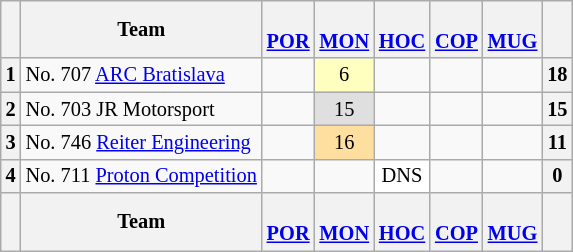<table align=left| class="wikitable" style="font-size: 85%; text-align: center">
<tr valign="top">
<th valign=middle></th>
<th valign=middle>Team</th>
<th><br><a href='#'>POR</a></th>
<th><br><a href='#'>MON</a></th>
<th><br><a href='#'>HOC</a></th>
<th><br><a href='#'>COP</a></th>
<th><br><a href='#'>MUG</a></th>
<th valign=middle>  </th>
</tr>
<tr>
<th>1</th>
<td align=left> No. 707 <a href='#'>ARC Bratislava</a></td>
<td></td>
<td style="background:#FFFFBF;">6</td>
<td></td>
<td></td>
<td></td>
<th>18</th>
</tr>
<tr>
<th>2</th>
<td align=left> No. 703 JR Motorsport</td>
<td></td>
<td style="background:#DFDFDF;">15</td>
<td></td>
<td></td>
<td></td>
<th>15</th>
</tr>
<tr>
<th>3</th>
<td align=left> No. 746 <a href='#'>Reiter Engineering</a></td>
<td></td>
<td style="background:#FFDF9F;">16</td>
<td></td>
<td></td>
<td></td>
<th>11</th>
</tr>
<tr>
<th>4</th>
<td align=left> No. 711 <a href='#'>Proton Competition</a></td>
<td></td>
<td></td>
<td style="background:#FFFFFF;">DNS</td>
<td></td>
<td></td>
<th>0</th>
</tr>
<tr>
<th valign=middle></th>
<th valign=middle>Team</th>
<th><br><a href='#'>POR</a></th>
<th><br><a href='#'>MON</a></th>
<th><br><a href='#'>HOC</a></th>
<th><br><a href='#'>COP</a></th>
<th><br><a href='#'>MUG</a></th>
<th valign=middle>  </th>
</tr>
</table>
